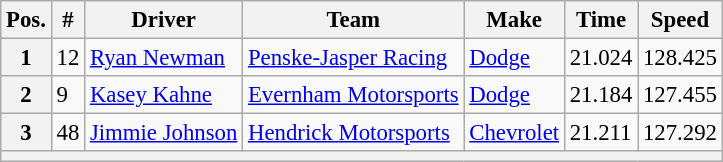<table class="wikitable" style="font-size:95%">
<tr>
<th>Pos.</th>
<th>#</th>
<th>Driver</th>
<th>Team</th>
<th>Make</th>
<th>Time</th>
<th>Speed</th>
</tr>
<tr>
<th>1</th>
<td>12</td>
<td><a href='#'>Ryan Newman</a></td>
<td><a href='#'>Penske-Jasper Racing</a></td>
<td><a href='#'>Dodge</a></td>
<td>21.024</td>
<td>128.425</td>
</tr>
<tr>
<th>2</th>
<td>9</td>
<td><a href='#'>Kasey Kahne</a></td>
<td><a href='#'>Evernham Motorsports</a></td>
<td><a href='#'>Dodge</a></td>
<td>21.184</td>
<td>127.455</td>
</tr>
<tr>
<th>3</th>
<td>48</td>
<td><a href='#'>Jimmie Johnson</a></td>
<td><a href='#'>Hendrick Motorsports</a></td>
<td><a href='#'>Chevrolet</a></td>
<td>21.211</td>
<td>127.292</td>
</tr>
<tr>
<th colspan="7"></th>
</tr>
</table>
